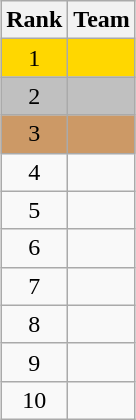<table class="wikitable" style="margin: 0 auto;">
<tr>
<th>Rank</th>
<th>Team</th>
</tr>
<tr bgcolor=gold>
<td align=center>1</td>
<td align=center></td>
</tr>
<tr bgcolor=silver>
<td align=center>2</td>
<td align=center></td>
</tr>
<tr bgcolor="#cc9966">
<td align=center>3</td>
<td align=center></td>
</tr>
<tr>
<td align=center>4</td>
<td align=center></td>
</tr>
<tr>
<td align=center>5</td>
<td align=center></td>
</tr>
<tr>
<td align=center>6</td>
<td align=center></td>
</tr>
<tr>
<td align=center>7</td>
<td align=center></td>
</tr>
<tr>
<td align=center>8</td>
<td align=center></td>
</tr>
<tr>
<td align=center>9</td>
<td align=center></td>
</tr>
<tr>
<td align=center>10</td>
<td align=center></td>
</tr>
</table>
